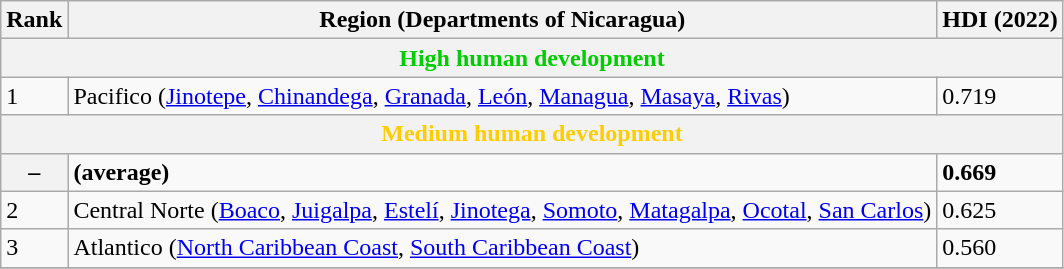<table class="wikitable sortable">
<tr>
<th class="sort">Rank</th>
<th class="sort">Region (Departments of Nicaragua)</th>
<th class="sort">HDI (2022)</th>
</tr>
<tr>
<th colspan="3" style="color:#0c0;">High human development</th>
</tr>
<tr>
<td>1</td>
<td>Pacifico (<a href='#'>Jinotepe</a>, <a href='#'>Chinandega</a>, <a href='#'>Granada</a>, <a href='#'>León</a>, <a href='#'>Managua</a>, <a href='#'>Masaya</a>, <a href='#'>Rivas</a>)</td>
<td>0.719</td>
</tr>
<tr>
<th colspan="3" style="color:#fc0;" align="center"><strong>Medium human development</strong></th>
</tr>
<tr>
<th>–</th>
<td> <strong>(average)</strong></td>
<td><strong>0.669</strong></td>
</tr>
<tr>
<td>2</td>
<td>Central Norte (<a href='#'>Boaco</a>, <a href='#'>Juigalpa</a>, <a href='#'>Estelí</a>, <a href='#'>Jinotega</a>, <a href='#'>Somoto</a>, <a href='#'>Matagalpa</a>, <a href='#'>Ocotal</a>, <a href='#'>San Carlos</a>)</td>
<td>0.625</td>
</tr>
<tr>
<td>3</td>
<td>Atlantico (<a href='#'>North Caribbean Coast</a>, <a href='#'>South Caribbean Coast</a>)</td>
<td>0.560</td>
</tr>
<tr>
</tr>
</table>
